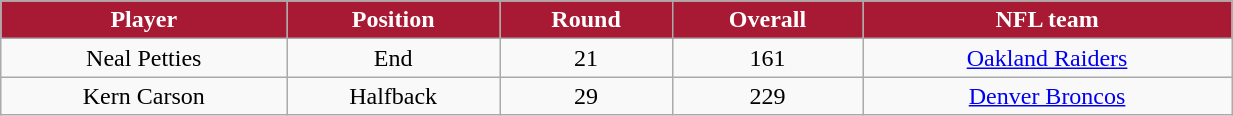<table class="wikitable" width="65%">
<tr>
<th style="background:#A81933;color:#FFFFFF;">Player</th>
<th style="background:#A81933;color:#FFFFFF;">Position</th>
<th style="background:#A81933;color:#FFFFFF;">Round</th>
<th style="background:#A81933;color:#FFFFFF;">Overall</th>
<th style="background:#A81933;color:#FFFFFF;">NFL team</th>
</tr>
<tr align="center" bgcolor="">
<td>Neal Petties</td>
<td>End</td>
<td>21</td>
<td>161</td>
<td><a href='#'>Oakland Raiders</a></td>
</tr>
<tr align="center" bgcolor="">
<td>Kern Carson</td>
<td>Halfback</td>
<td>29</td>
<td>229</td>
<td><a href='#'>Denver Broncos</a></td>
</tr>
</table>
